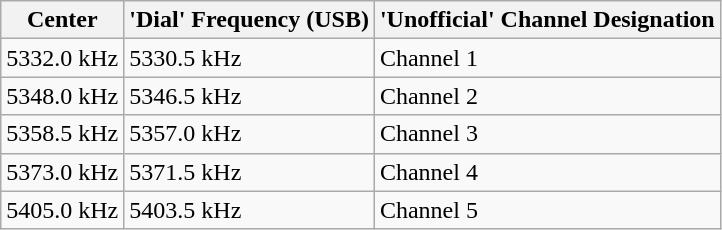<table class="wikitable">
<tr>
<th>Center</th>
<th>'Dial' Frequency (USB)</th>
<th>'Unofficial' Channel Designation</th>
</tr>
<tr>
<td>5332.0 kHz</td>
<td>5330.5 kHz</td>
<td>Channel 1</td>
</tr>
<tr>
<td>5348.0 kHz</td>
<td>5346.5 kHz</td>
<td>Channel 2</td>
</tr>
<tr>
<td>5358.5 kHz</td>
<td>5357.0 kHz</td>
<td>Channel 3</td>
</tr>
<tr>
<td>5373.0 kHz</td>
<td>5371.5 kHz</td>
<td>Channel 4</td>
</tr>
<tr>
<td>5405.0 kHz</td>
<td>5403.5 kHz</td>
<td>Channel 5</td>
</tr>
</table>
